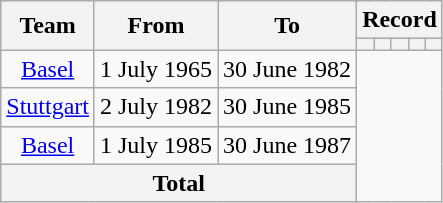<table class="wikitable" style="text-align: center">
<tr>
<th rowspan="2">Team</th>
<th rowspan="2">From</th>
<th rowspan="2">To</th>
<th colspan="5">Record</th>
</tr>
<tr>
<th></th>
<th></th>
<th></th>
<th></th>
<th></th>
</tr>
<tr>
<td><a href='#'>Basel</a></td>
<td>1 July 1965</td>
<td>30 June 1982<br></td>
</tr>
<tr>
<td><a href='#'>Stuttgart</a></td>
<td>2 July 1982</td>
<td>30 June 1985<br></td>
</tr>
<tr>
<td><a href='#'>Basel</a></td>
<td>1 July 1985</td>
<td>30 June 1987<br></td>
</tr>
<tr>
<th colspan=3>Total<br></th>
</tr>
</table>
